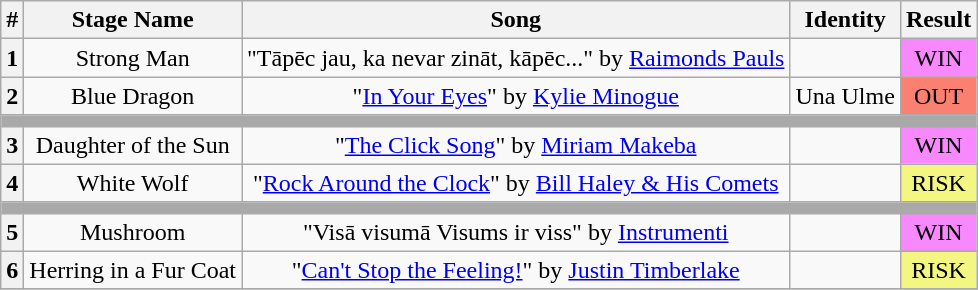<table class="wikitable plainrowheaders" style="text-align: center;">
<tr>
<th>#</th>
<th>Stage Name</th>
<th>Song</th>
<th>Identity</th>
<th>Result</th>
</tr>
<tr>
<th>1</th>
<td>Strong Man</td>
<td>"Tāpēc jau, ka nevar zināt, kāpēc..." by <a href='#'>Raimonds Pauls</a></td>
<td></td>
<td bgcolor="#F888FD">WIN</td>
</tr>
<tr>
<th>2</th>
<td>Blue Dragon</td>
<td>"<a href='#'>In Your Eyes</a>" by <a href='#'>Kylie Minogue</a></td>
<td>Una Ulme</td>
<td bgcolor="salmon">OUT</td>
</tr>
<tr>
<td colspan="5" style="background:darkgray"></td>
</tr>
<tr>
<th>3</th>
<td>Daughter of the Sun</td>
<td>"<a href='#'>The Click Song</a>" by <a href='#'>Miriam Makeba</a></td>
<td></td>
<td bgcolor="#F888FD">WIN</td>
</tr>
<tr>
<th>4</th>
<td>White Wolf</td>
<td>"<a href='#'>Rock Around the Clock</a>" by <a href='#'>Bill Haley & His Comets</a></td>
<td></td>
<td bgcolor="#F3F781">RISK</td>
</tr>
<tr>
<td colspan="5" style="background:darkgray"></td>
</tr>
<tr>
<th>5</th>
<td>Mushroom</td>
<td>"Visā visumā Visums ir viss" by <a href='#'>Instrumenti</a></td>
<td></td>
<td bgcolor="#F888FD">WIN</td>
</tr>
<tr>
<th>6</th>
<td>Herring in a Fur Coat</td>
<td>"<a href='#'>Can't Stop the Feeling!</a>" by <a href='#'>Justin Timberlake</a></td>
<td></td>
<td bgcolor="#F3F781">RISK</td>
</tr>
<tr>
</tr>
</table>
